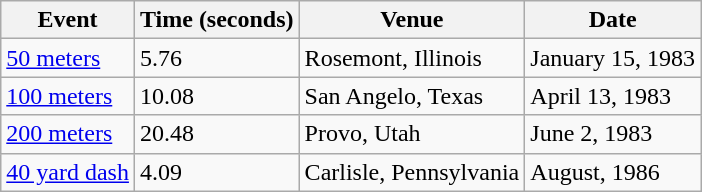<table class="wikitable">
<tr>
<th>Event</th>
<th>Time (seconds)</th>
<th>Venue</th>
<th>Date</th>
</tr>
<tr>
<td><a href='#'>50 meters</a></td>
<td>5.76</td>
<td>Rosemont, Illinois</td>
<td>January 15, 1983</td>
</tr>
<tr>
<td><a href='#'>100 meters</a></td>
<td>10.08</td>
<td>San Angelo, Texas</td>
<td>April 13, 1983</td>
</tr>
<tr>
<td><a href='#'>200 meters</a></td>
<td>20.48</td>
<td>Provo, Utah</td>
<td>June 2, 1983</td>
</tr>
<tr>
<td><a href='#'>40 yard dash</a></td>
<td>4.09</td>
<td>Carlisle, Pennsylvania</td>
<td>August, 1986</td>
</tr>
</table>
